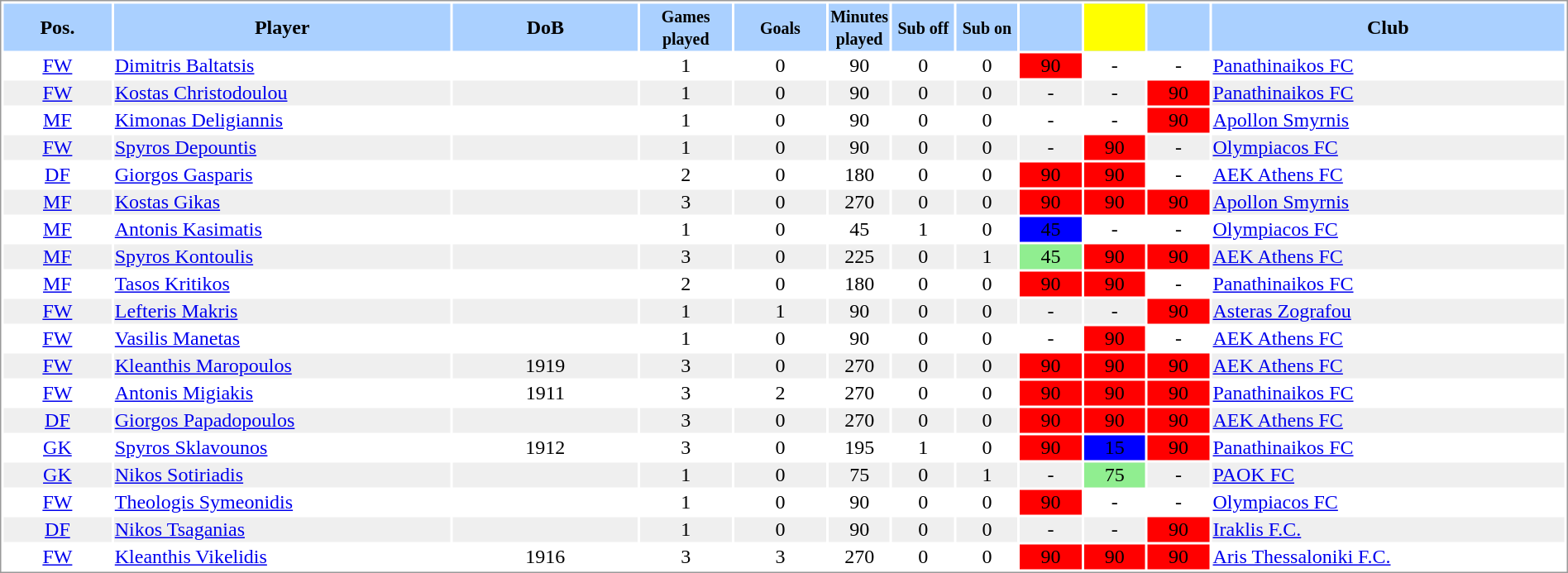<table border="0" width="100%" style="border: 1px solid #999; background-color:white; text-align:center">
<tr align="center" bgcolor="#AAD0FF">
<th width=7%>Pos.</th>
<th width=22%>Player</th>
<th width=12%>DoB</th>
<th width=6%><small>Games<br>played</small></th>
<th width=6%><small>Goals</small></th>
<th width=4%><small>Minutes<br>played</small></th>
<th width=4%><small>Sub off</small></th>
<th width=4%><small>Sub on</small></th>
<th width=4%></th>
<th width=4% bgcolor=yellow></th>
<th width=4%></th>
<th width=25%>Club</th>
</tr>
<tr>
<td><a href='#'>FW</a></td>
<td align="left"><a href='#'>Dimitris Baltatsis</a></td>
<td></td>
<td>1</td>
<td>0</td>
<td>90</td>
<td>0</td>
<td>0</td>
<td bgcolor=red>90</td>
<td>-</td>
<td>-</td>
<td align="left"> <a href='#'>Panathinaikos FC</a></td>
</tr>
<tr bgcolor="#EFEFEF">
<td><a href='#'>FW</a></td>
<td align="left"><a href='#'>Kostas Christodoulou</a></td>
<td></td>
<td>1</td>
<td>0</td>
<td>90</td>
<td>0</td>
<td>0</td>
<td>-</td>
<td>-</td>
<td bgcolor=red>90</td>
<td align="left"> <a href='#'>Panathinaikos FC</a></td>
</tr>
<tr>
<td><a href='#'>MF</a></td>
<td align="left"><a href='#'>Kimonas Deligiannis</a></td>
<td></td>
<td>1</td>
<td>0</td>
<td>90</td>
<td>0</td>
<td>0</td>
<td>-</td>
<td>-</td>
<td bgcolor=red>90</td>
<td align="left"> <a href='#'>Apollon Smyrnis</a></td>
</tr>
<tr bgcolor="#EFEFEF">
<td><a href='#'>FW</a></td>
<td align="left"><a href='#'>Spyros Depountis</a></td>
<td></td>
<td>1</td>
<td>0</td>
<td>90</td>
<td>0</td>
<td>0</td>
<td>-</td>
<td bgcolor=red>90</td>
<td>-</td>
<td align="left"> <a href='#'>Olympiacos FC</a></td>
</tr>
<tr>
<td><a href='#'>DF</a></td>
<td align="left"><a href='#'>Giorgos Gasparis</a></td>
<td></td>
<td>2</td>
<td>0</td>
<td>180</td>
<td>0</td>
<td>0</td>
<td bgcolor=red>90</td>
<td bgcolor=red>90</td>
<td>-</td>
<td align="left"> <a href='#'>AEK Athens FC</a></td>
</tr>
<tr bgcolor="#EFEFEF">
<td><a href='#'>MF</a></td>
<td align="left"><a href='#'>Kostas Gikas</a></td>
<td></td>
<td>3</td>
<td>0</td>
<td>270</td>
<td>0</td>
<td>0</td>
<td bgcolor=red>90</td>
<td bgcolor=red>90</td>
<td bgcolor=red>90</td>
<td align="left"> <a href='#'>Apollon Smyrnis</a></td>
</tr>
<tr>
<td><a href='#'>MF</a></td>
<td align="left"><a href='#'>Antonis Kasimatis</a></td>
<td></td>
<td>1</td>
<td>0</td>
<td>45</td>
<td>1</td>
<td>0</td>
<td bgcolor=blue>45</td>
<td>-</td>
<td>-</td>
<td align="left"> <a href='#'>Olympiacos FC</a></td>
</tr>
<tr bgcolor="#EFEFEF">
<td><a href='#'>MF</a></td>
<td align="left"><a href='#'>Spyros Kontoulis</a></td>
<td></td>
<td>3</td>
<td>0</td>
<td>225</td>
<td>0</td>
<td>1</td>
<td bgcolor=lightgreen>45</td>
<td bgcolor=red>90</td>
<td bgcolor=red>90</td>
<td align="left"> <a href='#'>AEK Athens FC</a></td>
</tr>
<tr>
<td><a href='#'>MF</a></td>
<td align="left"><a href='#'>Tasos Kritikos</a></td>
<td></td>
<td>2</td>
<td>0</td>
<td>180</td>
<td>0</td>
<td>0</td>
<td bgcolor=red>90</td>
<td bgcolor=red>90</td>
<td>-</td>
<td align="left"> <a href='#'>Panathinaikos FC</a></td>
</tr>
<tr bgcolor="#EFEFEF">
<td><a href='#'>FW</a></td>
<td align="left"><a href='#'>Lefteris Makris</a></td>
<td></td>
<td>1</td>
<td>1</td>
<td>90</td>
<td>0</td>
<td>0</td>
<td>-</td>
<td>-</td>
<td bgcolor=red>90</td>
<td align="left"> <a href='#'>Asteras Zografou</a></td>
</tr>
<tr>
<td><a href='#'>FW</a></td>
<td align="left"><a href='#'>Vasilis Manetas</a></td>
<td></td>
<td>1</td>
<td>0</td>
<td>90</td>
<td>0</td>
<td>0</td>
<td>-</td>
<td bgcolor=red>90</td>
<td>-</td>
<td align="left"> <a href='#'>AEK Athens FC</a></td>
</tr>
<tr bgcolor="#EFEFEF">
<td><a href='#'>FW</a></td>
<td align="left"><a href='#'>Kleanthis Maropoulos</a></td>
<td>1919</td>
<td>3</td>
<td>0</td>
<td>270</td>
<td>0</td>
<td>0</td>
<td bgcolor=red>90</td>
<td bgcolor=red>90</td>
<td bgcolor=red>90</td>
<td align="left"> <a href='#'>AEK Athens FC</a></td>
</tr>
<tr>
<td><a href='#'>FW</a></td>
<td align="left"><a href='#'>Antonis Migiakis</a></td>
<td>1911</td>
<td>3</td>
<td>2</td>
<td>270</td>
<td>0</td>
<td>0</td>
<td bgcolor=red>90</td>
<td bgcolor=red>90</td>
<td bgcolor=red>90</td>
<td align="left"> <a href='#'>Panathinaikos FC</a></td>
</tr>
<tr bgcolor="#EFEFEF">
<td><a href='#'>DF</a></td>
<td align="left"><a href='#'>Giorgos Papadopoulos</a></td>
<td></td>
<td>3</td>
<td>0</td>
<td>270</td>
<td>0</td>
<td>0</td>
<td bgcolor=red>90</td>
<td bgcolor=red>90</td>
<td bgcolor=red>90</td>
<td align="left"> <a href='#'>AEK Athens FC</a></td>
</tr>
<tr>
<td><a href='#'>GK</a></td>
<td align="left"><a href='#'>Spyros Sklavounos</a></td>
<td>1912</td>
<td>3</td>
<td>0</td>
<td>195</td>
<td>1</td>
<td>0</td>
<td bgcolor=red>90</td>
<td bgcolor=blue>15</td>
<td bgcolor=red>90</td>
<td align="left"> <a href='#'>Panathinaikos FC</a></td>
</tr>
<tr bgcolor="#EFEFEF">
<td><a href='#'>GK</a></td>
<td align="left"><a href='#'>Nikos Sotiriadis</a></td>
<td></td>
<td>1</td>
<td>0</td>
<td>75</td>
<td>0</td>
<td>1</td>
<td>-</td>
<td bgcolor=lightgreen>75</td>
<td>-</td>
<td align="left"> <a href='#'>PAOK FC</a></td>
</tr>
<tr>
<td><a href='#'>FW</a></td>
<td align="left"><a href='#'>Theologis Symeonidis</a></td>
<td></td>
<td>1</td>
<td>0</td>
<td>90</td>
<td>0</td>
<td>0</td>
<td bgcolor=red>90</td>
<td>-</td>
<td>-</td>
<td align="left"> <a href='#'>Olympiacos FC</a></td>
</tr>
<tr bgcolor="#EFEFEF">
<td><a href='#'>DF</a></td>
<td align="left"><a href='#'>Nikos Tsaganias</a></td>
<td></td>
<td>1</td>
<td>0</td>
<td>90</td>
<td>0</td>
<td>0</td>
<td>-</td>
<td>-</td>
<td bgcolor=red>90</td>
<td align="left"> <a href='#'>Iraklis F.C.</a></td>
</tr>
<tr>
<td><a href='#'>FW</a></td>
<td align="left"><a href='#'>Kleanthis Vikelidis</a></td>
<td>1916</td>
<td>3</td>
<td>3</td>
<td>270</td>
<td>0</td>
<td>0</td>
<td bgcolor=red>90</td>
<td bgcolor=red>90</td>
<td bgcolor=red>90</td>
<td align="left"> <a href='#'>Aris Thessaloniki F.C.</a></td>
</tr>
</table>
